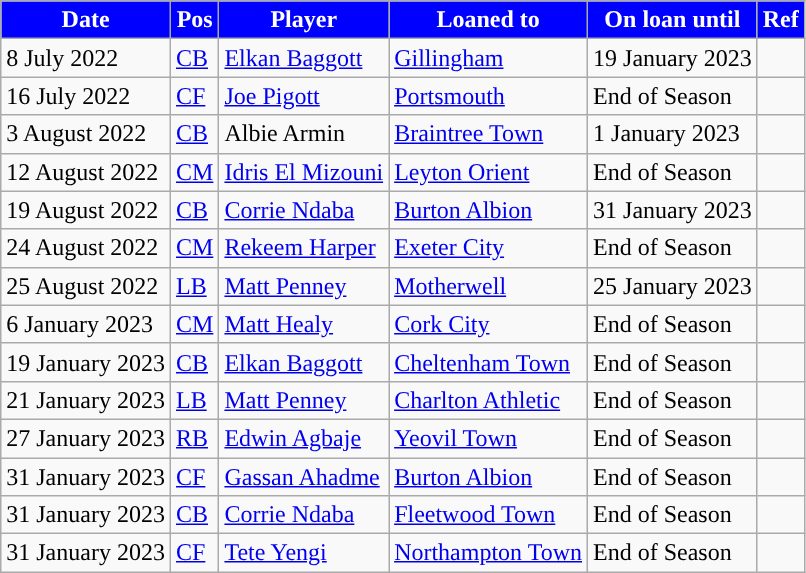<table class="wikitable plainrowheaders sortable">
<tr>
<th style="background:#0000FF; color:#FFFFFF; ">Date</th>
<th style="background:#0000FF; color:#FFFFFF; ">Pos</th>
<th style="background:#0000FF; color:#FFFFFF; ">Player</th>
<th style="background:#0000FF; color:#FFFFFF; ">Loaned to</th>
<th style="background:#0000FF; color:#FFFFFF; ">On loan until</th>
<th style="background:#0000FF; color:#FFFFFF; ">Ref</th>
</tr>
<tr>
<td>8 July 2022</td>
<td><a href='#'>CB</a></td>
<td> <a href='#'>Elkan Baggott</a></td>
<td> <a href='#'>Gillingham</a></td>
<td>19 January 2023</td>
<td></td>
</tr>
<tr>
<td>16 July 2022</td>
<td><a href='#'>CF</a></td>
<td> <a href='#'>Joe Pigott</a></td>
<td> <a href='#'>Portsmouth</a></td>
<td>End of Season</td>
<td></td>
</tr>
<tr>
<td>3 August 2022</td>
<td><a href='#'>CB</a></td>
<td> Albie Armin</td>
<td> <a href='#'>Braintree Town</a></td>
<td>1 January 2023</td>
<td></td>
</tr>
<tr>
<td>12 August 2022</td>
<td><a href='#'>CM</a></td>
<td> <a href='#'>Idris El Mizouni</a></td>
<td> <a href='#'>Leyton Orient</a></td>
<td>End of Season</td>
<td></td>
</tr>
<tr>
<td>19 August 2022</td>
<td><a href='#'>CB</a></td>
<td> <a href='#'>Corrie Ndaba</a></td>
<td> <a href='#'>Burton Albion</a></td>
<td>31 January 2023</td>
<td></td>
</tr>
<tr>
<td>24 August 2022</td>
<td><a href='#'>CM</a></td>
<td> <a href='#'>Rekeem Harper</a></td>
<td> <a href='#'>Exeter City</a></td>
<td>End of Season</td>
<td></td>
</tr>
<tr>
<td>25 August 2022</td>
<td><a href='#'>LB</a></td>
<td> <a href='#'>Matt Penney</a></td>
<td> <a href='#'>Motherwell</a></td>
<td>25 January 2023</td>
<td></td>
</tr>
<tr>
<td>6 January 2023</td>
<td><a href='#'>CM</a></td>
<td> <a href='#'>Matt Healy</a></td>
<td> <a href='#'>Cork City</a></td>
<td>End of Season</td>
<td></td>
</tr>
<tr>
<td>19 January 2023</td>
<td><a href='#'>CB</a></td>
<td> <a href='#'>Elkan Baggott</a></td>
<td> <a href='#'>Cheltenham Town</a></td>
<td>End of Season</td>
<td></td>
</tr>
<tr>
<td>21 January 2023</td>
<td><a href='#'>LB</a></td>
<td> <a href='#'>Matt Penney</a></td>
<td> <a href='#'>Charlton Athletic</a></td>
<td>End of Season</td>
<td></td>
</tr>
<tr>
<td>27 January 2023</td>
<td><a href='#'>RB</a></td>
<td> <a href='#'>Edwin Agbaje</a></td>
<td> <a href='#'>Yeovil Town</a></td>
<td>End of Season</td>
<td></td>
</tr>
<tr>
<td>31 January 2023</td>
<td><a href='#'>CF</a></td>
<td> <a href='#'>Gassan Ahadme</a></td>
<td> <a href='#'>Burton Albion</a></td>
<td>End of Season</td>
<td></td>
</tr>
<tr>
<td>31 January 2023</td>
<td><a href='#'>CB</a></td>
<td> <a href='#'>Corrie Ndaba</a></td>
<td> <a href='#'>Fleetwood Town</a></td>
<td>End of Season</td>
<td></td>
</tr>
<tr>
<td>31 January 2023</td>
<td><a href='#'>CF</a></td>
<td> <a href='#'>Tete Yengi</a></td>
<td> <a href='#'>Northampton Town</a></td>
<td>End of Season</td>
<td></td>
</tr>
</table>
